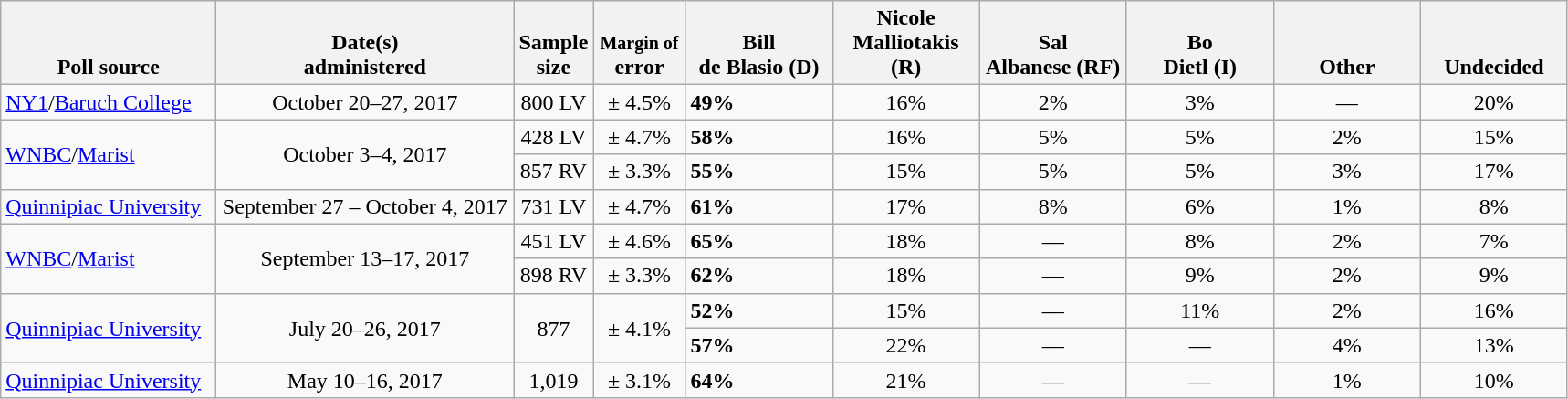<table class="wikitable">
<tr valign= bottom>
<th style="width:150px;">Poll source</th>
<th style="width:210px;">Date(s)<br>administered</th>
<th>Sample<br>size</th>
<th style="width:60px;"><small>Margin of</small><br>error</th>
<th style="width:100px;">Bill<br>de Blasio (D)</th>
<th style="width:100px;">Nicole<br>Malliotakis (R)</th>
<th style="width:100px;">Sal<br>Albanese (RF)</th>
<th style="width:100px;">Bo<br>Dietl (I)</th>
<th style="width:100px;">Other</th>
<th style="width:100px;">Undecided</th>
</tr>
<tr>
<td><a href='#'>NY1</a>/<a href='#'>Baruch College</a></td>
<td align="center">October 20–27, 2017</td>
<td align="center">800 LV</td>
<td align="center">± 4.5%</td>
<td><strong>49%</strong></td>
<td align="center">16%</td>
<td align="center">2%</td>
<td align="center">3%</td>
<td align="center">—</td>
<td align="center">20%</td>
</tr>
<tr>
<td rowspan="2"><a href='#'>WNBC</a>/<a href='#'>Marist</a></td>
<td rowspan="2" align="center">October 3–4, 2017</td>
<td align="center">428 LV</td>
<td align="center">± 4.7%</td>
<td><strong>58%</strong></td>
<td align="center">16%</td>
<td align="center">5%</td>
<td align="center">5%</td>
<td align="center">2%</td>
<td align="center">15%</td>
</tr>
<tr>
<td align="center">857 RV</td>
<td align="center">± 3.3%</td>
<td><strong>55%</strong></td>
<td align="center">15%</td>
<td align="center">5%</td>
<td align="center">5%</td>
<td align="center">3%</td>
<td align="center">17%</td>
</tr>
<tr>
<td><a href='#'>Quinnipiac University</a></td>
<td align="center">September 27 – October 4, 2017</td>
<td align="center">731 LV</td>
<td align="center">± 4.7%</td>
<td><strong>61%</strong></td>
<td align="center">17%</td>
<td align="center">8%</td>
<td align="center">6%</td>
<td align="center">1%</td>
<td align="center">8%</td>
</tr>
<tr>
<td rowspan="2"><a href='#'>WNBC</a>/<a href='#'>Marist</a></td>
<td rowspan="2" align="center">September 13–17, 2017</td>
<td align="center">451 LV</td>
<td align="center">± 4.6%</td>
<td><strong>65%</strong></td>
<td align="center">18%</td>
<td align="center">—</td>
<td align="center">8%</td>
<td align="center">2%</td>
<td align="center">7%</td>
</tr>
<tr>
<td align="center">898 RV</td>
<td align="center">± 3.3%</td>
<td><strong>62%</strong></td>
<td align="center">18%</td>
<td align="center">—</td>
<td align="center">9%</td>
<td align="center">2%</td>
<td align="center">9%</td>
</tr>
<tr>
<td rowspan="2"><a href='#'>Quinnipiac University</a></td>
<td rowspan="2" align="center">July 20–26, 2017</td>
<td rowspan="2" align="center">877</td>
<td rowspan="2" align="center">± 4.1%</td>
<td><strong>52%</strong></td>
<td align="center">15%</td>
<td align="center">—</td>
<td align="center">11%</td>
<td align="center">2%</td>
<td align="center">16%</td>
</tr>
<tr>
<td><strong>57%</strong></td>
<td align="center">22%</td>
<td align="center">—</td>
<td align="center">—</td>
<td align="center">4%</td>
<td align="center">13%</td>
</tr>
<tr>
<td><a href='#'>Quinnipiac University</a></td>
<td align="center">May 10–16, 2017</td>
<td align="center">1,019</td>
<td align="center">± 3.1%</td>
<td><strong>64%</strong></td>
<td align="center">21%</td>
<td align="center">—</td>
<td align="center">—</td>
<td align="center">1%</td>
<td align="center">10%</td>
</tr>
</table>
